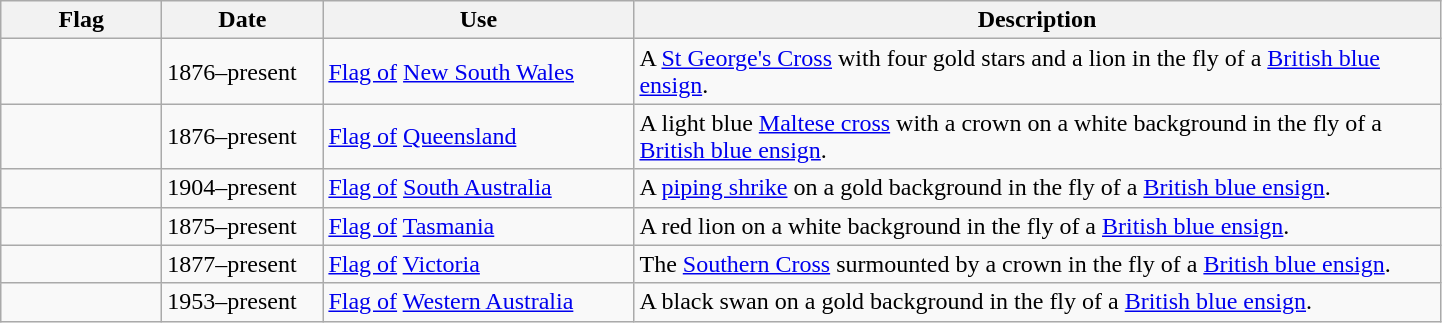<table class="wikitable">
<tr>
<th scope="col" style="width:100px">Flag</th>
<th scope="col" style="width:100px">Date</th>
<th scope="col" style="width:200px">Use</th>
<th scope="col" style="width:530px">Description</th>
</tr>
<tr>
<td></td>
<td>1876–present</td>
<td><a href='#'>Flag of</a> <a href='#'>New South Wales</a></td>
<td>A <a href='#'>St George's Cross</a> with four gold stars and a lion in the fly of a <a href='#'>British blue ensign</a>.</td>
</tr>
<tr>
<td></td>
<td>1876–present</td>
<td><a href='#'>Flag of</a> <a href='#'>Queensland</a></td>
<td>A light blue <a href='#'>Maltese cross</a> with a crown on a white background in the fly of a <a href='#'>British blue ensign</a>.</td>
</tr>
<tr>
<td></td>
<td>1904–present</td>
<td><a href='#'>Flag of</a> <a href='#'>South Australia</a></td>
<td>A <a href='#'>piping shrike</a> on a gold background in the fly of a <a href='#'>British blue ensign</a>.</td>
</tr>
<tr>
<td></td>
<td>1875–present</td>
<td><a href='#'>Flag of</a> <a href='#'>Tasmania</a></td>
<td>A red lion on a white background in the fly of a <a href='#'>British blue ensign</a>.</td>
</tr>
<tr>
<td></td>
<td>1877–present</td>
<td><a href='#'>Flag of</a> <a href='#'>Victoria</a></td>
<td>The <a href='#'>Southern Cross</a> surmounted by a crown in the fly of a <a href='#'>British blue ensign</a>.</td>
</tr>
<tr>
<td></td>
<td>1953–present</td>
<td><a href='#'>Flag of</a> <a href='#'>Western Australia</a></td>
<td>A black swan on a gold background in the fly of a <a href='#'>British blue ensign</a>.</td>
</tr>
</table>
